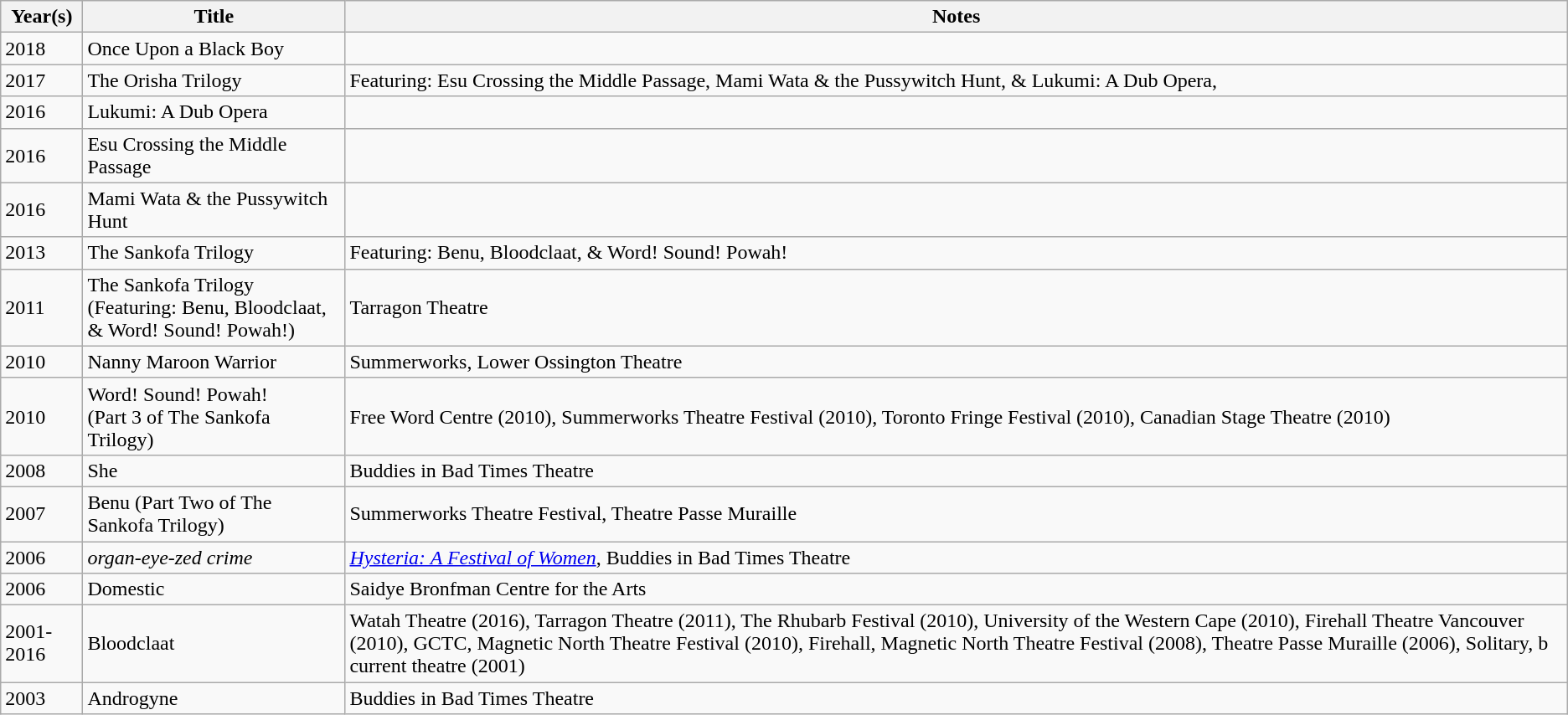<table class="wikitable">
<tr>
<th>Year(s)</th>
<th>Title</th>
<th>Notes</th>
</tr>
<tr>
<td>2018</td>
<td>Once Upon a Black Boy</td>
<td></td>
</tr>
<tr>
<td>2017</td>
<td>The Orisha Trilogy</td>
<td>Featuring: Esu Crossing the Middle Passage, Mami Wata & the Pussywitch Hunt, & Lukumi: A Dub Opera,</td>
</tr>
<tr>
<td>2016</td>
<td>Lukumi: A Dub Opera</td>
<td></td>
</tr>
<tr>
<td>2016</td>
<td>Esu Crossing the Middle Passage</td>
<td></td>
</tr>
<tr>
<td>2016</td>
<td>Mami Wata & the Pussywitch Hunt</td>
<td></td>
</tr>
<tr>
<td>2013</td>
<td>The Sankofa Trilogy</td>
<td>Featuring:  Benu, Bloodclaat, & Word! Sound! Powah!</td>
</tr>
<tr>
<td>2011</td>
<td>The Sankofa Trilogy<br>(Featuring:  Benu, Bloodclaat, & Word! Sound! Powah!)</td>
<td>Tarragon Theatre</td>
</tr>
<tr>
<td>2010</td>
<td>Nanny Maroon Warrior</td>
<td>Summerworks, Lower Ossington Theatre</td>
</tr>
<tr>
<td>2010</td>
<td>Word! Sound! Powah!<br>(Part 3 of The Sankofa Trilogy)</td>
<td>Free Word Centre (2010), Summerworks Theatre Festival (2010), Toronto Fringe Festival (2010), Canadian Stage Theatre (2010)</td>
</tr>
<tr>
<td>2008</td>
<td>She</td>
<td>Buddies in Bad Times Theatre</td>
</tr>
<tr>
<td>2007</td>
<td>Benu (Part Two of The Sankofa Trilogy)</td>
<td>Summerworks Theatre Festival, Theatre Passe Muraille</td>
</tr>
<tr>
<td>2006</td>
<td><em>organ-eye-zed crime</em></td>
<td><em><a href='#'>Hysteria: A Festival of Women</a></em>, Buddies in Bad Times Theatre</td>
</tr>
<tr>
<td>2006</td>
<td>Domestic</td>
<td>Saidye Bronfman Centre for the Arts</td>
</tr>
<tr>
<td>2001-2016</td>
<td>Bloodclaat</td>
<td>Watah Theatre (2016), Tarragon Theatre (2011), The Rhubarb Festival (2010), University of the Western Cape (2010), Firehall Theatre Vancouver (2010), GCTC, Magnetic North Theatre Festival (2010), Firehall, Magnetic North Theatre Festival (2008), Theatre Passe Muraille (2006), Solitary, b current theatre (2001)</td>
</tr>
<tr>
<td>2003</td>
<td>Androgyne</td>
<td>Buddies in Bad Times Theatre</td>
</tr>
</table>
